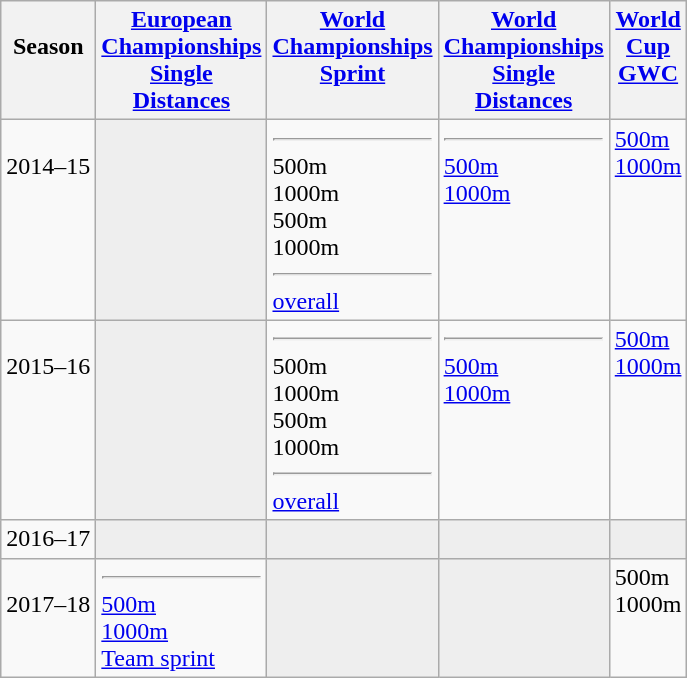<table class="wikitable">
<tr style="vertical-align: top;">
<th><br> Season</th>
<th><a href='#'>European <br> Championships <br> Single <br> Distances</a></th>
<th><a href='#'>World <br> Championships <br> Sprint</a></th>
<th><a href='#'>World <br> Championships <br> Single <br> Distances</a></th>
<th><a href='#'>World <br> Cup <br> GWC</a></th>
</tr>
<tr style="vertical-align: top;">
<td><br> 2014–15</td>
<td bgcolor=#EEEEEE></td>
<td> <hr>  500m <br>  1000m <br>  500m <br>  1000m <hr>  <a href='#'>overall</a></td>
<td> <hr>  <a href='#'>500m</a> <br>  <a href='#'>1000m</a></td>
<td> <a href='#'>500m</a> <br>  <a href='#'>1000m</a></td>
</tr>
<tr style="vertical-align: top;">
<td><br> 2015–16</td>
<td bgcolor=#EEEEEE></td>
<td> <hr>  500m <br>  1000m <br>  500m <br>  1000m <hr>  <a href='#'>overall</a></td>
<td> <hr>  <a href='#'>500m</a> <br>  <a href='#'>1000m</a></td>
<td> <a href='#'>500m</a> <br>  <a href='#'>1000m</a></td>
</tr>
<tr style="vertical-align: top;">
<td>2016–17</td>
<td bgcolor=#EEEEEE></td>
<td bgcolor=#EEEEEE></td>
<td bgcolor=#EEEEEE></td>
<td bgcolor=#EEEEEE></td>
</tr>
<tr style="vertical-align: top;">
<td><br> 2017–18</td>
<td> <hr>  <a href='#'>500m</a> <br>  <a href='#'>1000m</a> <br>  <a href='#'>Team sprint</a></td>
<td bgcolor=#EEEEEE></td>
<td bgcolor=#EEEEEE></td>
<td> 500m <br>  1000m</td>
</tr>
</table>
